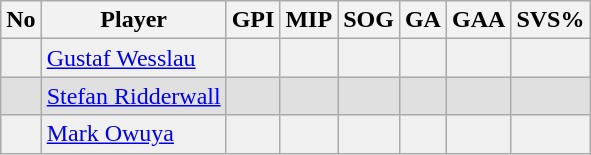<table class="wikitable sortable">
<tr>
<th>No</th>
<th>Player</th>
<th>GPI</th>
<th>MIP</th>
<th>SOG</th>
<th>GA</th>
<th>GAA</th>
<th>SVS%</th>
</tr>
<tr bgcolor="#f0f0f0">
<td></td>
<td> <a href='#'>Gustaf Wesslau</a></td>
<td></td>
<td></td>
<td></td>
<td></td>
<td></td>
<td></td>
</tr>
<tr bgcolor="#e0e0e0">
<td></td>
<td> <a href='#'>Stefan Ridderwall</a></td>
<td></td>
<td></td>
<td></td>
<td></td>
<td></td>
<td></td>
</tr>
<tr bgcolor="#f0f0f0">
<td></td>
<td> <a href='#'>Mark Owuya</a></td>
<td></td>
<td></td>
<td></td>
<td></td>
<td></td>
<td></td>
</tr>
</table>
